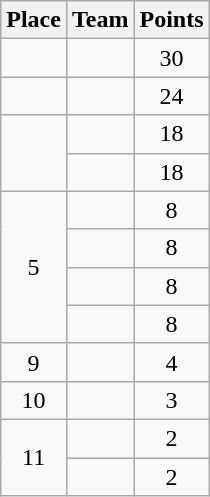<table class="wikitable" style="text-align:center; padding-bottom:0;">
<tr>
<th>Place</th>
<th style="text-align:left;">Team</th>
<th>Points</th>
</tr>
<tr>
<td></td>
<td align=left></td>
<td>30</td>
</tr>
<tr>
<td></td>
<td align=left></td>
<td>24</td>
</tr>
<tr>
<td rowspan=2></td>
<td align=left></td>
<td>18</td>
</tr>
<tr>
<td align=left></td>
<td>18</td>
</tr>
<tr>
<td rowspan=4>5</td>
<td align=left></td>
<td>8</td>
</tr>
<tr>
<td align=left></td>
<td>8</td>
</tr>
<tr>
<td align=left></td>
<td>8</td>
</tr>
<tr>
<td align=left></td>
<td>8</td>
</tr>
<tr>
<td>9</td>
<td align=left></td>
<td>4</td>
</tr>
<tr>
<td>10</td>
<td align=left></td>
<td>3</td>
</tr>
<tr>
<td rowspan=2>11</td>
<td align=left></td>
<td>2</td>
</tr>
<tr>
<td align=left></td>
<td>2</td>
</tr>
</table>
